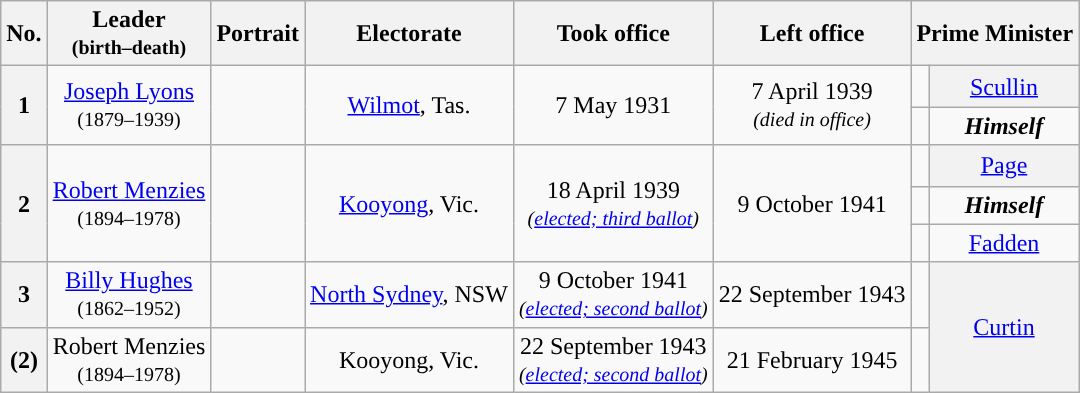<table class="wikitable" style="text-align:center">
<tr>
<th>No.</th>
<th>Leader<br><small>(birth–death)</small></th>
<th>Portrait</th>
<th>Electorate</th>
<th>Took office</th>
<th>Left office</th>
<th colspan="2">Prime Minister </th>
</tr>
<tr>
<th rowspan="2">1</th>
<td rowspan="2"><a href='#'>Joseph Lyons</a><br><small>(1879–1939)</small></td>
<td rowspan="2"></td>
<td rowspan="2"><a href='#'>Wilmot</a>, Tas.</td>
<td rowspan="2">7 May 1931</td>
<td rowspan="2">7 April 1939 <br> <small><em>(died in office)</em></small></td>
<td height=20 style="background-color: "></td>
<th style="font-weight:normal"><a href='#'>Scullin</a> <small></small></th>
</tr>
<tr>
<td style="background-color: "></td>
<td><strong><em>Himself</em></strong> </td>
</tr>
<tr>
<th rowspan="3">2</th>
<td rowspan="3"><a href='#'>Robert Menzies</a><br><small>(1894–1978)</small></td>
<td rowspan="3"></td>
<td rowspan="3"><a href='#'>Kooyong</a>, Vic.</td>
<td rowspan="3">18 April 1939 <br> <small><em>(<a href='#'>elected; third ballot</a>)</em></small></td>
<td rowspan="3">9 October 1941</td>
<td height=20 style="background-color: "></td>
<th style="font-weight:normal"><a href='#'>Page</a> <small></small></th>
</tr>
<tr>
<td style="background-color: "></td>
<td><strong><em>Himself</em></strong> </td>
</tr>
<tr>
<td style="background-color: "></td>
<td><a href='#'>Fadden</a> <small></small></td>
</tr>
<tr>
<th>3</th>
<td><a href='#'>Billy Hughes</a><br><small>(1862–1952)</small></td>
<td></td>
<td><a href='#'>North Sydney</a>, NSW</td>
<td>9 October 1941 <br> <small><em>(<a href='#'>elected; second ballot</a>)</em></small></td>
<td>22 September 1943</td>
<td style="background-color: "></td>
<th style="font-weight:normal" rowspan="2"><a href='#'>Curtin</a> </th>
</tr>
<tr>
<th>(2)</th>
<td>Robert Menzies<br><small>(1894–1978)</small></td>
<td></td>
<td>Kooyong, Vic.</td>
<td>22 September 1943 <br> <small><em>(<a href='#'>elected; second ballot</a>)</em></small></td>
<td>21 February 1945</td>
<td height=20 style="background-color: "></td>
</tr>
</table>
